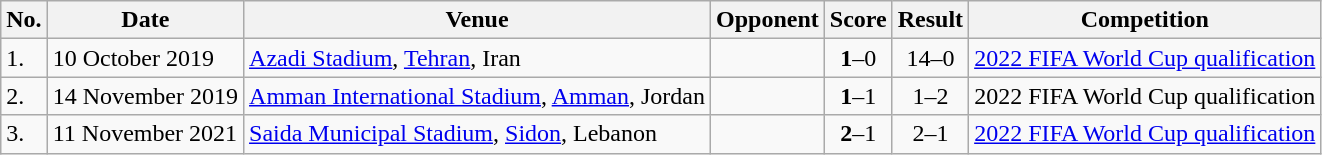<table class="wikitable">
<tr>
<th>No.</th>
<th>Date</th>
<th>Venue</th>
<th>Opponent</th>
<th>Score</th>
<th>Result</th>
<th>Competition</th>
</tr>
<tr>
<td>1.</td>
<td>10 October 2019</td>
<td><a href='#'>Azadi Stadium</a>, <a href='#'>Tehran</a>, Iran</td>
<td></td>
<td align=center><strong>1</strong>–0</td>
<td align=center>14–0</td>
<td><a href='#'>2022 FIFA World Cup qualification</a></td>
</tr>
<tr>
<td>2.</td>
<td>14 November 2019</td>
<td><a href='#'>Amman International Stadium</a>, <a href='#'>Amman</a>, Jordan</td>
<td></td>
<td align=center><strong>1</strong>–1</td>
<td align=center>1–2</td>
<td 2022 FIFA World Cup qualification - AFC second round>2022 FIFA World Cup qualification</td>
</tr>
<tr>
<td>3.</td>
<td>11 November 2021</td>
<td><a href='#'>Saida Municipal Stadium</a>, <a href='#'>Sidon</a>, Lebanon</td>
<td></td>
<td align=center><strong>2</strong>–1</td>
<td align=center>2–1</td>
<td><a href='#'>2022 FIFA World Cup qualification</a></td>
</tr>
</table>
